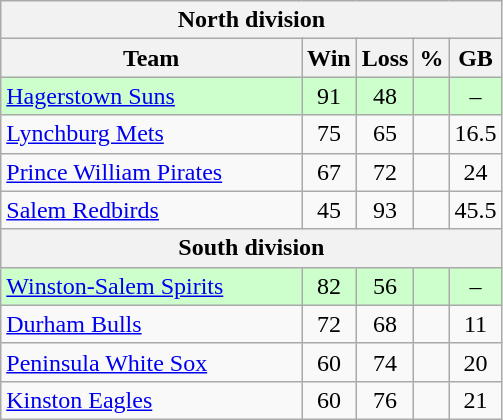<table class="wikitable">
<tr>
<th colspan="5">North division</th>
</tr>
<tr>
<th width="60%">Team</th>
<th>Win</th>
<th>Loss</th>
<th>%</th>
<th>GB</th>
</tr>
<tr align=center bgcolor=ccffcc>
<td align=left><a href='#'>Hagerstown Suns</a></td>
<td>91</td>
<td>48</td>
<td></td>
<td>–</td>
</tr>
<tr align=center>
<td align=left><a href='#'>Lynchburg Mets</a></td>
<td>75</td>
<td>65</td>
<td></td>
<td>16.5</td>
</tr>
<tr align=center>
<td align=left><a href='#'>Prince William Pirates</a></td>
<td>67</td>
<td>72</td>
<td></td>
<td>24</td>
</tr>
<tr align=center>
<td align=left><a href='#'>Salem Redbirds</a></td>
<td>45</td>
<td>93</td>
<td></td>
<td>45.5</td>
</tr>
<tr>
<th colspan="5">South division</th>
</tr>
<tr align=center bgcolor=ccffcc>
<td align=left><a href='#'>Winston-Salem Spirits</a></td>
<td>82</td>
<td>56</td>
<td></td>
<td>–</td>
</tr>
<tr align=center>
<td align=left><a href='#'>Durham Bulls</a></td>
<td>72</td>
<td>68</td>
<td></td>
<td>11</td>
</tr>
<tr align=center>
<td align=left><a href='#'>Peninsula White Sox</a></td>
<td>60</td>
<td>74</td>
<td></td>
<td>20</td>
</tr>
<tr align=center>
<td align=left><a href='#'>Kinston Eagles</a></td>
<td>60</td>
<td>76</td>
<td></td>
<td>21</td>
</tr>
</table>
